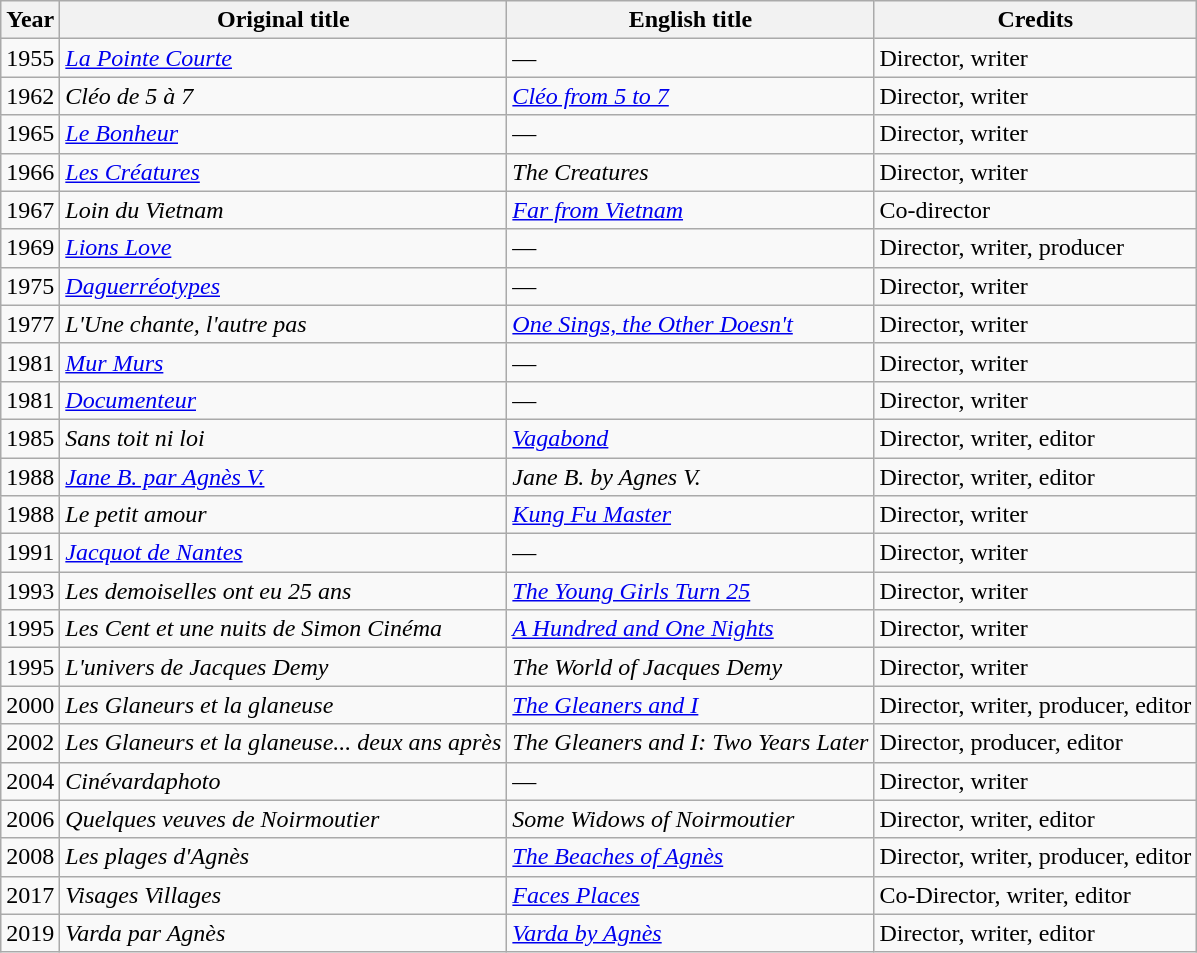<table class="wikitable">
<tr>
<th>Year</th>
<th>Original title</th>
<th>English title</th>
<th>Credits</th>
</tr>
<tr>
<td>1955</td>
<td><em><a href='#'>La Pointe Courte</a></em></td>
<td>—</td>
<td>Director, writer</td>
</tr>
<tr>
<td>1962</td>
<td><em>Cléo de 5 à 7</em></td>
<td><em><a href='#'>Cléo from 5 to 7</a></em></td>
<td>Director, writer</td>
</tr>
<tr>
<td>1965</td>
<td><em><a href='#'>Le Bonheur</a></em></td>
<td>—</td>
<td>Director, writer</td>
</tr>
<tr>
<td>1966</td>
<td><em><a href='#'>Les Créatures</a></em></td>
<td><em>The Creatures</em></td>
<td>Director, writer</td>
</tr>
<tr>
<td>1967</td>
<td><em>Loin du Vietnam</em></td>
<td><em><a href='#'>Far from Vietnam</a></em></td>
<td>Co-director</td>
</tr>
<tr>
<td>1969</td>
<td><em><a href='#'>Lions Love</a></em></td>
<td>—</td>
<td>Director, writer, producer</td>
</tr>
<tr>
<td>1975</td>
<td><em><a href='#'>Daguerréotypes</a></em></td>
<td>—</td>
<td>Director, writer</td>
</tr>
<tr>
<td>1977</td>
<td><em>L'Une chante, l'autre pas</em></td>
<td><em><a href='#'>One Sings, the Other Doesn't</a></em></td>
<td>Director, writer</td>
</tr>
<tr>
<td>1981</td>
<td><em><a href='#'>Mur Murs</a></em></td>
<td>—</td>
<td>Director, writer</td>
</tr>
<tr>
<td>1981</td>
<td><em><a href='#'>Documenteur</a></em></td>
<td>—</td>
<td>Director, writer</td>
</tr>
<tr>
<td>1985</td>
<td><em>Sans toit ni loi</em></td>
<td><em><a href='#'>Vagabond</a></em></td>
<td>Director, writer, editor</td>
</tr>
<tr>
<td>1988</td>
<td><em><a href='#'>Jane B. par Agnès V.</a></em></td>
<td><em>Jane B. by Agnes V.</em></td>
<td>Director, writer, editor</td>
</tr>
<tr>
<td>1988</td>
<td><em>Le petit amour</em></td>
<td><em><a href='#'>Kung Fu Master</a></em></td>
<td>Director, writer</td>
</tr>
<tr>
<td>1991</td>
<td><em><a href='#'>Jacquot de Nantes</a></em></td>
<td>—</td>
<td>Director, writer</td>
</tr>
<tr>
<td>1993</td>
<td><em>Les demoiselles ont eu 25 ans</em></td>
<td><em><a href='#'>The Young Girls Turn 25</a></em></td>
<td>Director, writer</td>
</tr>
<tr>
<td>1995</td>
<td><em>Les Cent et une nuits de Simon Cinéma</em></td>
<td><em><a href='#'>A Hundred and One Nights</a></em></td>
<td>Director, writer</td>
</tr>
<tr>
<td>1995</td>
<td><em>L'univers de Jacques Demy</em></td>
<td><em>The World of Jacques Demy</em></td>
<td>Director, writer</td>
</tr>
<tr>
<td>2000</td>
<td><em>Les Glaneurs et la glaneuse</em></td>
<td><em><a href='#'>The Gleaners and I</a></em></td>
<td>Director, writer, producer, editor</td>
</tr>
<tr>
<td>2002</td>
<td><em>Les Glaneurs et la glaneuse... deux ans après</em></td>
<td><em>The Gleaners and I: Two Years Later</em></td>
<td>Director, producer, editor</td>
</tr>
<tr>
<td>2004</td>
<td><em>Cinévardaphoto</em></td>
<td>—</td>
<td>Director, writer</td>
</tr>
<tr>
<td>2006</td>
<td><em>Quelques veuves de Noirmoutier</em></td>
<td><em>Some Widows of Noirmoutier</em></td>
<td>Director, writer, editor</td>
</tr>
<tr>
<td>2008</td>
<td><em>Les plages d'Agnès</em></td>
<td><em><a href='#'>The Beaches of Agnès</a></em></td>
<td>Director, writer, producer, editor</td>
</tr>
<tr>
<td>2017</td>
<td><em>Visages Villages</em></td>
<td><em><a href='#'>Faces Places</a></em></td>
<td>Co-Director, writer, editor</td>
</tr>
<tr>
<td>2019</td>
<td><em>Varda par Agnès</em></td>
<td><em><a href='#'>Varda by Agnès</a></em></td>
<td>Director, writer, editor</td>
</tr>
</table>
